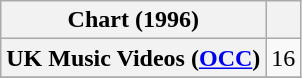<table class="wikitable sortable plainrowheaders" style="text-align:center;">
<tr>
<th scope="col">Chart (1996)</th>
<th scope="col"></th>
</tr>
<tr>
<th scope="row">UK Music Videos (<a href='#'>OCC</a>)</th>
<td>16</td>
</tr>
<tr>
</tr>
</table>
